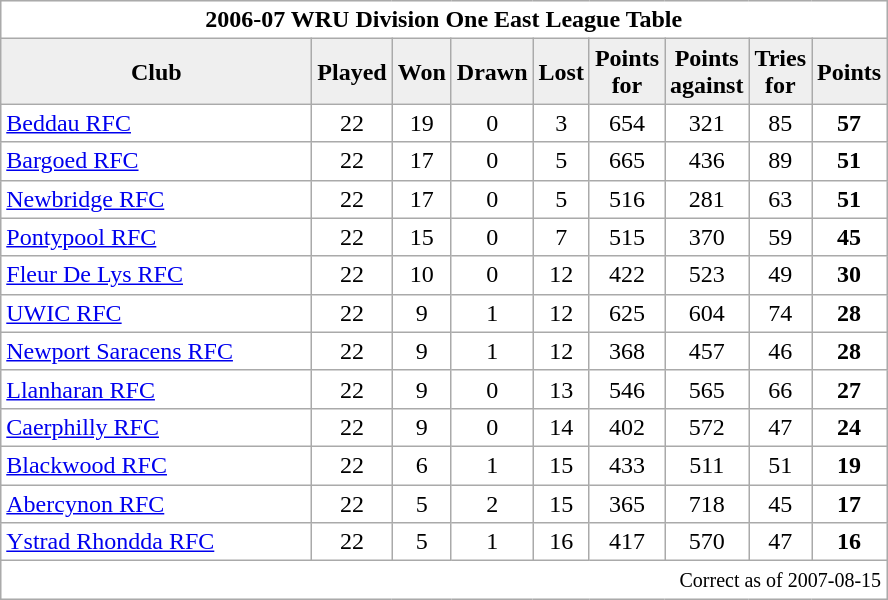<table class="wikitable" style="float:left; margin-right:15px; text-align: center;">
<tr>
<td colspan="10" style="background:#fff;" cellpadding="0" cellspacing="0"><strong>2006-07 WRU Division One East League Table</strong></td>
</tr>
<tr>
<th style="background:#efefef; width:200px;">Club</th>
<th style="background:#efefef; width:20px;">Played</th>
<th style="background:#efefef; width:20px;">Won</th>
<th style="background:#efefef; width:20px;">Drawn</th>
<th style="background:#efefef; width:20px;">Lost</th>
<th style="background:#efefef; width:20px;">Points for</th>
<th style="background:#efefef; width:20px;">Points against</th>
<th style="background:#efefef; width:20px;">Tries for</th>
<th style="background:#efefef; width:20px;">Points</th>
</tr>
<tr style="background:#fff; text-align:center;">
<td align=left><a href='#'>Beddau RFC</a></td>
<td>22</td>
<td>19</td>
<td>0</td>
<td>3</td>
<td>654</td>
<td>321</td>
<td>85</td>
<td><strong>57</strong></td>
</tr>
<tr style="background:#fff; text-align:center;">
<td align=left><a href='#'>Bargoed RFC</a></td>
<td>22</td>
<td>17</td>
<td>0</td>
<td>5</td>
<td>665</td>
<td>436</td>
<td>89</td>
<td><strong>51</strong></td>
</tr>
<tr style="background:#fff; text-align:center;">
<td align=left><a href='#'>Newbridge RFC</a></td>
<td>22</td>
<td>17</td>
<td>0</td>
<td>5</td>
<td>516</td>
<td>281</td>
<td>63</td>
<td><strong>51</strong></td>
</tr>
<tr style="background:#fff; text-align:center;">
<td align=left><a href='#'>Pontypool RFC</a></td>
<td>22</td>
<td>15</td>
<td>0</td>
<td>7</td>
<td>515</td>
<td>370</td>
<td>59</td>
<td><strong>45</strong></td>
</tr>
<tr style="background:#fff; text-align:center;">
<td align=left><a href='#'>Fleur De Lys RFC</a></td>
<td>22</td>
<td>10</td>
<td>0</td>
<td>12</td>
<td>422</td>
<td>523</td>
<td>49</td>
<td><strong>30</strong></td>
</tr>
<tr style="background:#fff; text-align:center;">
<td align=left><a href='#'>UWIC RFC</a></td>
<td>22</td>
<td>9</td>
<td>1</td>
<td>12</td>
<td>625</td>
<td>604</td>
<td>74</td>
<td><strong>28</strong></td>
</tr>
<tr style="background:#fff; text-align:center;">
<td align=left><a href='#'>Newport Saracens RFC</a></td>
<td>22</td>
<td>9</td>
<td>1</td>
<td>12</td>
<td>368</td>
<td>457</td>
<td>46</td>
<td><strong>28</strong></td>
</tr>
<tr style="background:#fff; text-align:center;">
<td align=left><a href='#'>Llanharan RFC</a></td>
<td>22</td>
<td>9</td>
<td>0</td>
<td>13</td>
<td>546</td>
<td>565</td>
<td>66</td>
<td><strong>27</strong></td>
</tr>
<tr style="background:#fff; text-align:center;">
<td align=left><a href='#'>Caerphilly RFC</a></td>
<td>22</td>
<td>9</td>
<td>0</td>
<td>14</td>
<td>402</td>
<td>572</td>
<td>47</td>
<td><strong>24</strong></td>
</tr>
<tr style="background:#fff; text-align:center;">
<td align=left><a href='#'>Blackwood RFC</a></td>
<td>22</td>
<td>6</td>
<td>1</td>
<td>15</td>
<td>433</td>
<td>511</td>
<td>51</td>
<td><strong>19</strong></td>
</tr>
<tr style="background:#fff; text-align:center;">
<td align=left><a href='#'>Abercynon RFC</a></td>
<td>22</td>
<td>5</td>
<td>2</td>
<td>15</td>
<td>365</td>
<td>718</td>
<td>45</td>
<td><strong>17</strong></td>
</tr>
<tr style="background:#fff; text-align:center;">
<td align=left><a href='#'>Ystrad Rhondda RFC</a></td>
<td>22</td>
<td>5</td>
<td>1</td>
<td>16</td>
<td>417</td>
<td>570</td>
<td>47</td>
<td><strong>16</strong></td>
</tr>
<tr>
<td colspan="10"  style="text-align:right; background:#fff;" cellpadding="0" cellspacing="0"><small>Correct as of 2007-08-15</small></td>
</tr>
</table>
